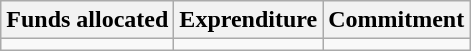<table class="wikitable">
<tr>
<th>Funds allocated</th>
<th>Exprenditure</th>
<th>Commitment</th>
</tr>
<tr>
<td></td>
<td></td>
<td></td>
</tr>
</table>
